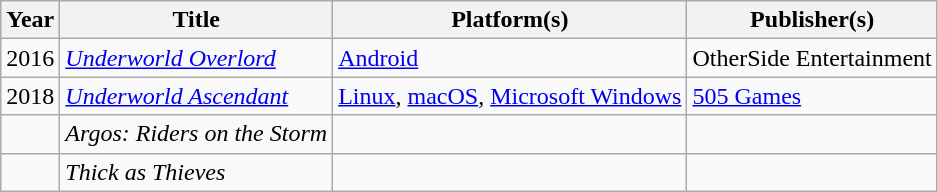<table class="wikitable sortable">
<tr>
<th>Year</th>
<th>Title</th>
<th>Platform(s)</th>
<th>Publisher(s)</th>
</tr>
<tr>
<td>2016</td>
<td><em><a href='#'>Underworld Overlord</a></em></td>
<td><a href='#'>Android</a></td>
<td>OtherSide Entertainment</td>
</tr>
<tr>
<td>2018</td>
<td><em><a href='#'>Underworld Ascendant</a></em></td>
<td><a href='#'>Linux</a>, <a href='#'>macOS</a>, <a href='#'>Microsoft Windows</a></td>
<td><a href='#'>505 Games</a></td>
</tr>
<tr>
<td></td>
<td><em>Argos: Riders on the Storm</em> </td>
<td></td>
<td></td>
</tr>
<tr>
<td></td>
<td><em>Thick as Thieves</em> </td>
<td></td>
<td></td>
</tr>
</table>
